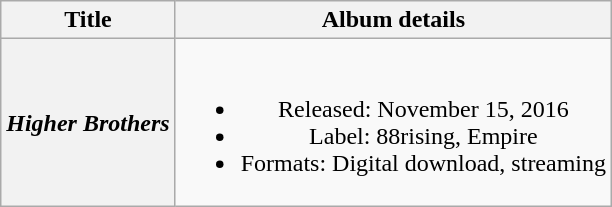<table class="wikitable plainrowheaders" style="text-align:center;">
<tr>
<th scope="col">Title</th>
<th scope="col">Album details</th>
</tr>
<tr>
<th scope="row"><em>Higher Brothers</em></th>
<td><br><ul><li>Released: November 15, 2016</li><li>Label: 88rising, Empire</li><li>Formats: Digital download, streaming</li></ul></td>
</tr>
</table>
